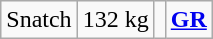<table class = "wikitable" style="text-align:center;">
<tr>
<td>Snatch</td>
<td>132 kg</td>
<td align=left></td>
<td><strong><a href='#'>GR</a></strong></td>
</tr>
</table>
